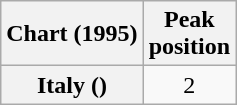<table class="wikitable plainrowheaders">
<tr>
<th scope="col">Chart (1995)</th>
<th scope="col">Peak<br>position</th>
</tr>
<tr>
<th scope="row">Italy ()</th>
<td align="center">2</td>
</tr>
</table>
